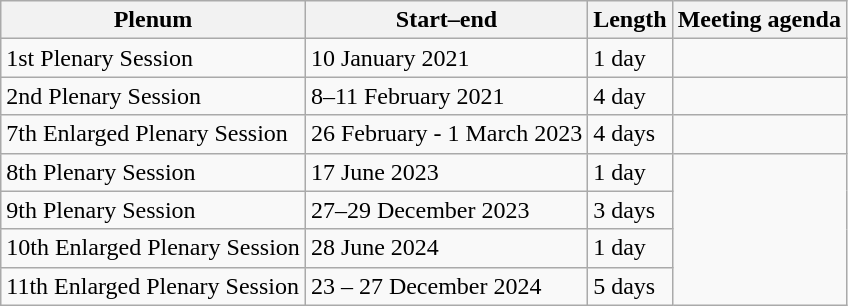<table class="wikitable">
<tr>
<th scope="col">Plenum</th>
<th scope="col">Start–end</th>
<th scope="col">Length</th>
<th scope="col">Meeting agenda</th>
</tr>
<tr>
<td>1st Plenary Session</td>
<td>10 January 2021</td>
<td>1 day</td>
<td></td>
</tr>
<tr>
<td>2nd Plenary Session</td>
<td>8–11 February 2021</td>
<td>4 day</td>
<td></td>
</tr>
<tr>
<td>7th Enlarged Plenary Session</td>
<td>26 February - 1 March 2023</td>
<td>4 days</td>
<td></td>
</tr>
<tr>
<td>8th Plenary Session</td>
<td>17 June 2023</td>
<td>1 day</td>
</tr>
<tr>
<td>9th Plenary Session</td>
<td>27–29 December 2023</td>
<td>3 days</td>
</tr>
<tr>
<td>10th Enlarged Plenary Session</td>
<td>28 June 2024</td>
<td>1 day</td>
</tr>
<tr>
<td>11th Enlarged Plenary Session</td>
<td>23 – 27 December 2024</td>
<td>5 days</td>
</tr>
</table>
